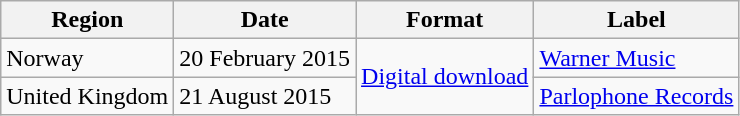<table class=wikitable>
<tr>
<th>Region</th>
<th>Date</th>
<th>Format</th>
<th>Label</th>
</tr>
<tr>
<td>Norway</td>
<td>20 February 2015</td>
<td rowspan="2"><a href='#'>Digital download</a></td>
<td><a href='#'>Warner Music</a></td>
</tr>
<tr>
<td>United Kingdom</td>
<td>21 August 2015</td>
<td><a href='#'>Parlophone Records</a></td>
</tr>
</table>
